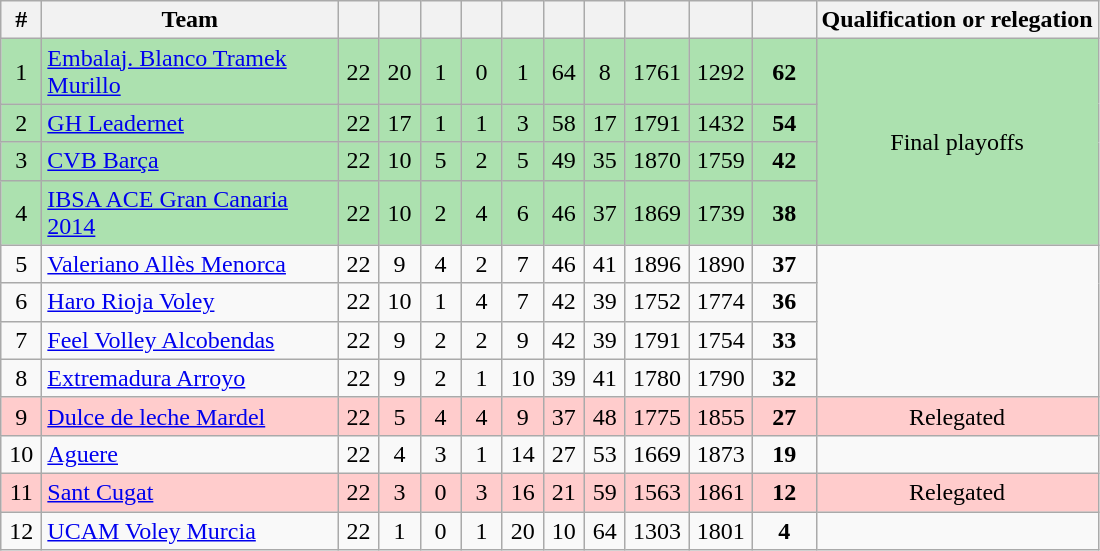<table class="wikitable" style="text-align:center;">
<tr>
<th width=20>#</th>
<th width=190>Team</th>
<th width=20></th>
<th width=20></th>
<th width=20></th>
<th width=20></th>
<th width=20></th>
<th width=20></th>
<th width=20></th>
<th width=35></th>
<th width=35></th>
<th width=35></th>
<th>Qualification or relegation</th>
</tr>
<tr style="background: #ACE1AF">
<td>1</td>
<td align=left><a href='#'>Embalaj. Blanco Tramek Murillo</a></td>
<td>22</td>
<td>20</td>
<td>1</td>
<td>0</td>
<td>1</td>
<td>64</td>
<td>8</td>
<td>1761</td>
<td>1292</td>
<td><strong>62</strong></td>
<td rowspan=4>Final playoffs</td>
</tr>
<tr style="background: #ACE1AF">
<td>2</td>
<td align=left><a href='#'>GH Leadernet</a></td>
<td>22</td>
<td>17</td>
<td>1</td>
<td>1</td>
<td>3</td>
<td>58</td>
<td>17</td>
<td>1791</td>
<td>1432</td>
<td><strong>54</strong></td>
</tr>
<tr style="background: #ACE1AF">
<td>3</td>
<td align=left><a href='#'>CVB Barça</a></td>
<td>22</td>
<td>10</td>
<td>5</td>
<td>2</td>
<td>5</td>
<td>49</td>
<td>35</td>
<td>1870</td>
<td>1759</td>
<td><strong>42</strong></td>
</tr>
<tr style="background: #ACE1AF">
<td>4</td>
<td align=left><a href='#'>IBSA ACE Gran Canaria 2014</a></td>
<td>22</td>
<td>10</td>
<td>2</td>
<td>4</td>
<td>6</td>
<td>46</td>
<td>37</td>
<td>1869</td>
<td>1739</td>
<td><strong>38</strong></td>
</tr>
<tr>
<td>5</td>
<td align=left><a href='#'>Valeriano Allès Menorca</a></td>
<td>22</td>
<td>9</td>
<td>4</td>
<td>2</td>
<td>7</td>
<td>46</td>
<td>41</td>
<td>1896</td>
<td>1890</td>
<td><strong>37</strong></td>
</tr>
<tr>
<td>6</td>
<td align=left><a href='#'>Haro Rioja Voley</a></td>
<td>22</td>
<td>10</td>
<td>1</td>
<td>4</td>
<td>7</td>
<td>42</td>
<td>39</td>
<td>1752</td>
<td>1774</td>
<td><strong>36</strong></td>
</tr>
<tr>
<td>7</td>
<td align=left><a href='#'>Feel Volley Alcobendas</a></td>
<td>22</td>
<td>9</td>
<td>2</td>
<td>2</td>
<td>9</td>
<td>42</td>
<td>39</td>
<td>1791</td>
<td>1754</td>
<td><strong>33</strong></td>
</tr>
<tr>
<td>8</td>
<td align=left><a href='#'>Extremadura Arroyo</a></td>
<td>22</td>
<td>9</td>
<td>2</td>
<td>1</td>
<td>10</td>
<td>39</td>
<td>41</td>
<td>1780</td>
<td>1790</td>
<td><strong>32</strong></td>
</tr>
<tr style="background: #FFCCCC;">
<td>9</td>
<td align=left><a href='#'>Dulce de leche Mardel</a></td>
<td>22</td>
<td>5</td>
<td>4</td>
<td>4</td>
<td>9</td>
<td>37</td>
<td>48</td>
<td>1775</td>
<td>1855</td>
<td><strong>27</strong></td>
<td rowspan=1>Relegated</td>
</tr>
<tr>
<td>10</td>
<td align=left><a href='#'>Aguere</a></td>
<td>22</td>
<td>4</td>
<td>3</td>
<td>1</td>
<td>14</td>
<td>27</td>
<td>53</td>
<td>1669</td>
<td>1873</td>
<td><strong>19</strong></td>
</tr>
<tr style="background: #FFCCCC;">
<td>11</td>
<td align=left><a href='#'>Sant Cugat</a></td>
<td>22</td>
<td>3</td>
<td>0</td>
<td>3</td>
<td>16</td>
<td>21</td>
<td>59</td>
<td>1563</td>
<td>1861</td>
<td><strong>12</strong></td>
<td rowspan=1>Relegated</td>
</tr>
<tr>
<td>12</td>
<td align=left><a href='#'>UCAM Voley Murcia</a></td>
<td>22</td>
<td>1</td>
<td>0</td>
<td>1</td>
<td>20</td>
<td>10</td>
<td>64</td>
<td>1303</td>
<td>1801</td>
<td><strong>4</strong></td>
</tr>
</table>
